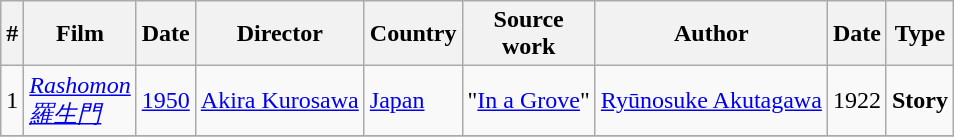<table class="wikitable">
<tr>
<th>#</th>
<th>Film</th>
<th>Date</th>
<th>Director</th>
<th>Country</th>
<th>Source<br>work</th>
<th>Author</th>
<th>Date</th>
<th>Type</th>
</tr>
<tr>
<td>1</td>
<td><em><a href='#'>Rashomon</a></em><br><em><a href='#'>羅生門</a></em></td>
<td><a href='#'>1950</a></td>
<td><a href='#'>Akira Kurosawa</a></td>
<td><a href='#'>Japan</a></td>
<td>"<a href='#'>In a Grove</a>"</td>
<td><a href='#'>Ryūnosuke Akutagawa</a></td>
<td>1922</td>
<td><strong>Story</strong></td>
</tr>
<tr>
</tr>
</table>
